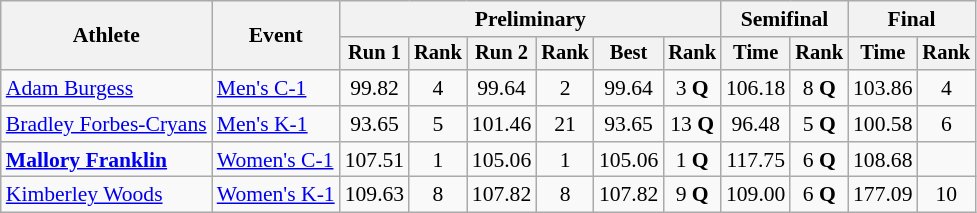<table class=wikitable style=font-size:90%;text-align:center>
<tr>
<th rowspan=2>Athlete</th>
<th rowspan=2>Event</th>
<th colspan=6>Preliminary</th>
<th colspan=2>Semifinal</th>
<th colspan=2>Final</th>
</tr>
<tr style=font-size:95%>
<th>Run 1</th>
<th>Rank</th>
<th>Run 2</th>
<th>Rank</th>
<th>Best</th>
<th>Rank</th>
<th>Time</th>
<th>Rank</th>
<th>Time</th>
<th>Rank</th>
</tr>
<tr>
<td align=left><a href='#'>Adam Burgess</a></td>
<td align=left><a href='#'>Men's C-1</a></td>
<td>99.82</td>
<td>4</td>
<td>99.64</td>
<td>2</td>
<td>99.64</td>
<td>3 <strong>Q</strong></td>
<td>106.18</td>
<td>8 <strong>Q</strong></td>
<td>103.86</td>
<td>4</td>
</tr>
<tr>
<td align=left><a href='#'>Bradley Forbes-Cryans</a></td>
<td align=left><a href='#'>Men's K-1</a></td>
<td>93.65</td>
<td>5</td>
<td>101.46</td>
<td>21</td>
<td>93.65</td>
<td>13 <strong>Q</strong></td>
<td>96.48</td>
<td>5 <strong>Q</strong></td>
<td>100.58</td>
<td>6</td>
</tr>
<tr>
<td align=left><strong><a href='#'>Mallory Franklin</a></strong></td>
<td align=left><a href='#'>Women's C-1</a></td>
<td>107.51</td>
<td>1</td>
<td>105.06</td>
<td>1</td>
<td>105.06</td>
<td>1 <strong>Q</strong></td>
<td>117.75</td>
<td>6 <strong>Q</strong></td>
<td>108.68</td>
<td></td>
</tr>
<tr>
<td align=left><a href='#'>Kimberley Woods</a></td>
<td align=left><a href='#'>Women's K-1</a></td>
<td>109.63</td>
<td>8</td>
<td>107.82</td>
<td>8</td>
<td>107.82</td>
<td>9 <strong>Q</strong></td>
<td>109.00</td>
<td>6 <strong>Q</strong></td>
<td>177.09</td>
<td>10</td>
</tr>
</table>
